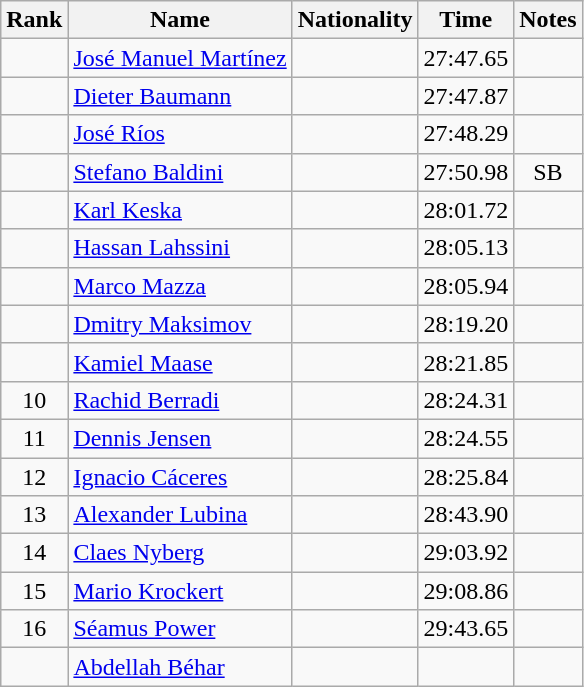<table class="wikitable sortable" style="text-align:center">
<tr>
<th>Rank</th>
<th>Name</th>
<th>Nationality</th>
<th>Time</th>
<th>Notes</th>
</tr>
<tr>
<td></td>
<td align=left><a href='#'>José Manuel Martínez</a></td>
<td align=left></td>
<td>27:47.65</td>
<td></td>
</tr>
<tr>
<td></td>
<td align=left><a href='#'>Dieter Baumann</a></td>
<td align=left></td>
<td>27:47.87</td>
<td></td>
</tr>
<tr>
<td></td>
<td align=left><a href='#'>José Ríos</a></td>
<td align=left></td>
<td>27:48.29</td>
<td></td>
</tr>
<tr>
<td></td>
<td align=left><a href='#'>Stefano Baldini</a></td>
<td align=left></td>
<td>27:50.98</td>
<td>SB</td>
</tr>
<tr>
<td></td>
<td align=left><a href='#'>Karl Keska</a></td>
<td align=left></td>
<td>28:01.72</td>
<td></td>
</tr>
<tr>
<td></td>
<td align=left><a href='#'>Hassan Lahssini</a></td>
<td align=left></td>
<td>28:05.13</td>
<td></td>
</tr>
<tr>
<td></td>
<td align=left><a href='#'>Marco Mazza</a></td>
<td align=left></td>
<td>28:05.94</td>
<td></td>
</tr>
<tr>
<td></td>
<td align=left><a href='#'>Dmitry Maksimov</a></td>
<td align=left></td>
<td>28:19.20</td>
<td></td>
</tr>
<tr>
<td></td>
<td align=left><a href='#'>Kamiel Maase</a></td>
<td align=left></td>
<td>28:21.85</td>
<td></td>
</tr>
<tr>
<td>10</td>
<td align=left><a href='#'>Rachid Berradi</a></td>
<td align=left></td>
<td>28:24.31</td>
<td></td>
</tr>
<tr>
<td>11</td>
<td align=left><a href='#'>Dennis Jensen</a></td>
<td align=left></td>
<td>28:24.55</td>
<td></td>
</tr>
<tr>
<td>12</td>
<td align=left><a href='#'>Ignacio Cáceres</a></td>
<td align=left></td>
<td>28:25.84</td>
<td></td>
</tr>
<tr>
<td>13</td>
<td align=left><a href='#'>Alexander Lubina</a></td>
<td align=left></td>
<td>28:43.90</td>
<td></td>
</tr>
<tr>
<td>14</td>
<td align=left><a href='#'>Claes Nyberg</a></td>
<td align=left></td>
<td>29:03.92</td>
<td></td>
</tr>
<tr>
<td>15</td>
<td align=left><a href='#'>Mario Krockert</a></td>
<td align=left></td>
<td>29:08.86</td>
<td></td>
</tr>
<tr>
<td>16</td>
<td align=left><a href='#'>Séamus Power</a></td>
<td align=left></td>
<td>29:43.65</td>
<td></td>
</tr>
<tr>
<td></td>
<td align=left><a href='#'>Abdellah Béhar</a></td>
<td align=left></td>
<td></td>
<td></td>
</tr>
</table>
